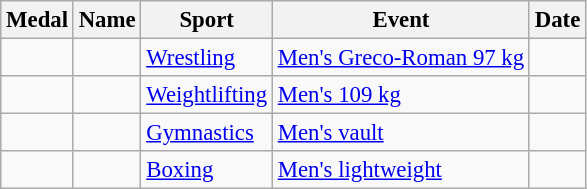<table class="wikitable sortable"  style="font-size:95%">
<tr>
<th>Medal</th>
<th>Name</th>
<th>Sport</th>
<th>Event</th>
<th>Date</th>
</tr>
<tr>
<td></td>
<td></td>
<td><a href='#'>Wrestling</a></td>
<td><a href='#'>Men's Greco-Roman 97 kg</a></td>
<td></td>
</tr>
<tr>
<td></td>
<td></td>
<td><a href='#'>Weightlifting</a></td>
<td><a href='#'>Men's 109 kg</a></td>
<td></td>
</tr>
<tr>
<td></td>
<td></td>
<td><a href='#'>Gymnastics</a></td>
<td><a href='#'>Men's vault</a></td>
<td></td>
</tr>
<tr>
<td></td>
<td></td>
<td><a href='#'>Boxing</a></td>
<td><a href='#'>Men's lightweight</a></td>
<td></td>
</tr>
</table>
